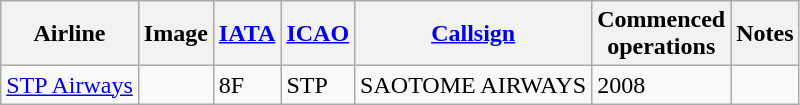<table class="wikitable sortable">
<tr valign="middle">
<th>Airline</th>
<th>Image</th>
<th><a href='#'>IATA</a></th>
<th><a href='#'>ICAO</a></th>
<th><a href='#'>Callsign</a></th>
<th>Commenced<br>operations</th>
<th>Notes</th>
</tr>
<tr>
<td><a href='#'>STP Airways</a></td>
<td></td>
<td>8F</td>
<td>STP</td>
<td>SAOTOME AIRWAYS</td>
<td>2008</td>
<td></td>
</tr>
</table>
